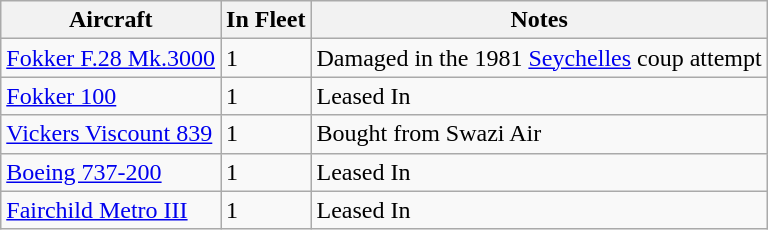<table class="wikitable">
<tr>
<th>Aircraft</th>
<th>In Fleet</th>
<th>Notes</th>
</tr>
<tr>
<td><a href='#'>Fokker F.28 Mk.3000</a></td>
<td>1</td>
<td>Damaged in the 1981 <a href='#'>Seychelles</a> coup attempt</td>
</tr>
<tr>
<td><a href='#'>Fokker 100</a></td>
<td>1</td>
<td>Leased In</td>
</tr>
<tr>
<td><a href='#'>Vickers Viscount 839</a></td>
<td>1</td>
<td>Bought from Swazi Air</td>
</tr>
<tr>
<td><a href='#'>Boeing 737-200</a></td>
<td>1</td>
<td>Leased In</td>
</tr>
<tr>
<td><a href='#'>Fairchild Metro III</a></td>
<td>1</td>
<td>Leased In</td>
</tr>
</table>
